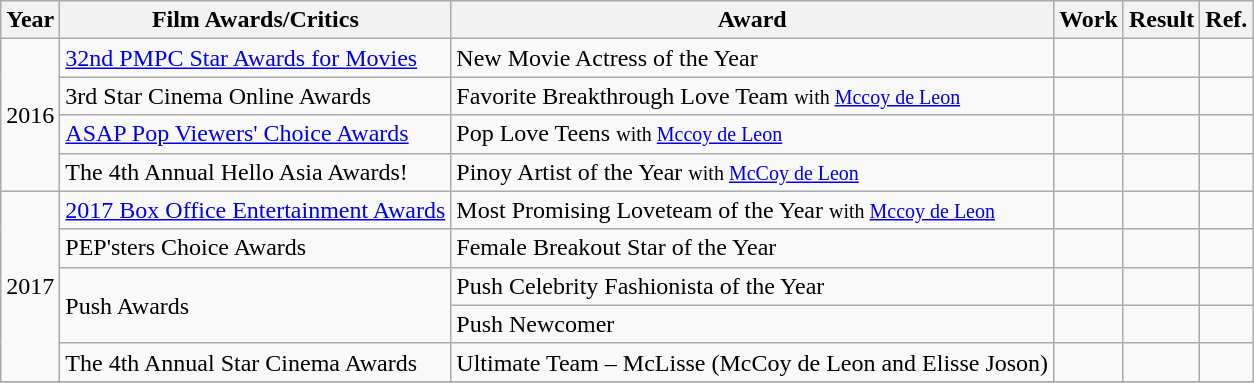<table class="wikitable sortable">
<tr>
<th>Year</th>
<th>Film Awards/Critics</th>
<th>Award</th>
<th>Work</th>
<th>Result</th>
<th>Ref.</th>
</tr>
<tr>
<td rowspan="4">2016</td>
<td><a href='#'>32nd PMPC Star Awards for Movies</a></td>
<td>New Movie Actress of the Year</td>
<td></td>
<td></td>
<td></td>
</tr>
<tr>
<td>3rd Star Cinema Online Awards</td>
<td>Favorite Breakthrough Love Team <small>with <a href='#'>Mccoy de Leon</a></small></td>
<td></td>
<td></td>
<td></td>
</tr>
<tr>
<td><a href='#'>ASAP Pop Viewers' Choice Awards</a></td>
<td>Pop Love Teens <small>with <a href='#'>Mccoy de Leon</a></small></td>
<td></td>
<td></td>
<td></td>
</tr>
<tr>
<td>The 4th Annual Hello Asia Awards!</td>
<td>Pinoy Artist of the Year <small>with <a href='#'>McCoy de Leon</a></small></td>
<td></td>
<td></td>
<td></td>
</tr>
<tr>
<td rowspan="5">2017</td>
<td><a href='#'>2017 Box Office Entertainment Awards</a></td>
<td>Most Promising Loveteam of the Year <small>with <a href='#'>Mccoy de Leon</a></small></td>
<td></td>
<td></td>
<td></td>
</tr>
<tr>
<td>PEP'sters Choice Awards</td>
<td>Female Breakout Star of the Year</td>
<td></td>
<td></td>
<td></td>
</tr>
<tr>
<td rowspan=2>Push Awards</td>
<td>Push Celebrity Fashionista of the Year</td>
<td></td>
<td></td>
<td></td>
</tr>
<tr>
<td>Push Newcomer</td>
<td></td>
<td></td>
<td></td>
</tr>
<tr>
<td>The 4th Annual Star Cinema Awards</td>
<td>Ultimate  Team – McLisse (McCoy de Leon and Elisse Joson)</td>
<td></td>
<td></td>
<td></td>
</tr>
<tr>
</tr>
</table>
